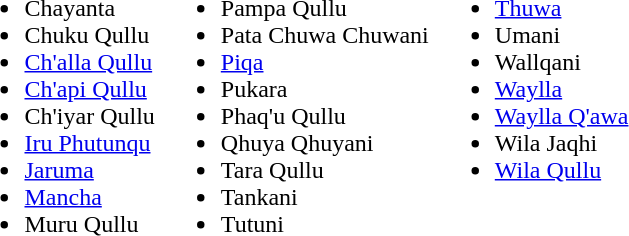<table>
<tr valign="top">
<td><br><ul><li>Chayanta</li><li>Chuku Qullu</li><li><a href='#'>Ch'alla Qullu</a></li><li><a href='#'>Ch'api Qullu</a></li><li>Ch'iyar Qullu</li><li><a href='#'>Iru Phutunqu</a></li><li><a href='#'>Jaruma</a></li><li><a href='#'>Mancha</a></li><li>Muru Qullu</li></ul></td>
<td><br><ul><li>Pampa Qullu</li><li>Pata Chuwa Chuwani</li><li><a href='#'>Piqa</a></li><li>Pukara</li><li>Phaq'u Qullu</li><li>Qhuya Qhuyani</li><li>Tara Qullu</li><li>Tankani</li><li>Tutuni</li></ul></td>
<td><br><ul><li><a href='#'>Thuwa</a></li><li>Umani</li><li>Wallqani</li><li><a href='#'>Waylla</a></li><li><a href='#'>Waylla Q'awa</a></li><li>Wila Jaqhi</li><li><a href='#'>Wila Qullu</a></li></ul></td>
</tr>
</table>
